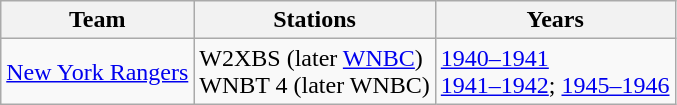<table class="wikitable">
<tr>
<th>Team</th>
<th>Stations</th>
<th>Years</th>
</tr>
<tr>
<td><a href='#'>New York Rangers</a></td>
<td>W2XBS (later <a href='#'>WNBC</a>)<br>WNBT 4 (later WNBC)</td>
<td><a href='#'>1940–1941</a><br><a href='#'>1941–1942</a>; <a href='#'>1945–1946</a></td>
</tr>
</table>
